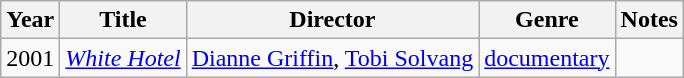<table class="wikitable sortable">
<tr>
<th>Year</th>
<th>Title</th>
<th>Director</th>
<th>Genre</th>
<th class="unsortable">Notes</th>
</tr>
<tr>
<td>2001</td>
<td><em><a href='#'>White Hotel</a></em></td>
<td><a href='#'>Dianne Griffin</a>, <a href='#'>Tobi Solvang</a></td>
<td><a href='#'>documentary</a></td>
<td></td>
</tr>
</table>
